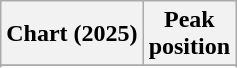<table class="wikitable sortable plainrowheaders" style="text-align:center">
<tr>
<th scope="col">Chart (2025)</th>
<th scope="col">Peak<br>position</th>
</tr>
<tr>
</tr>
<tr>
</tr>
<tr>
</tr>
<tr>
</tr>
<tr>
</tr>
<tr>
</tr>
</table>
